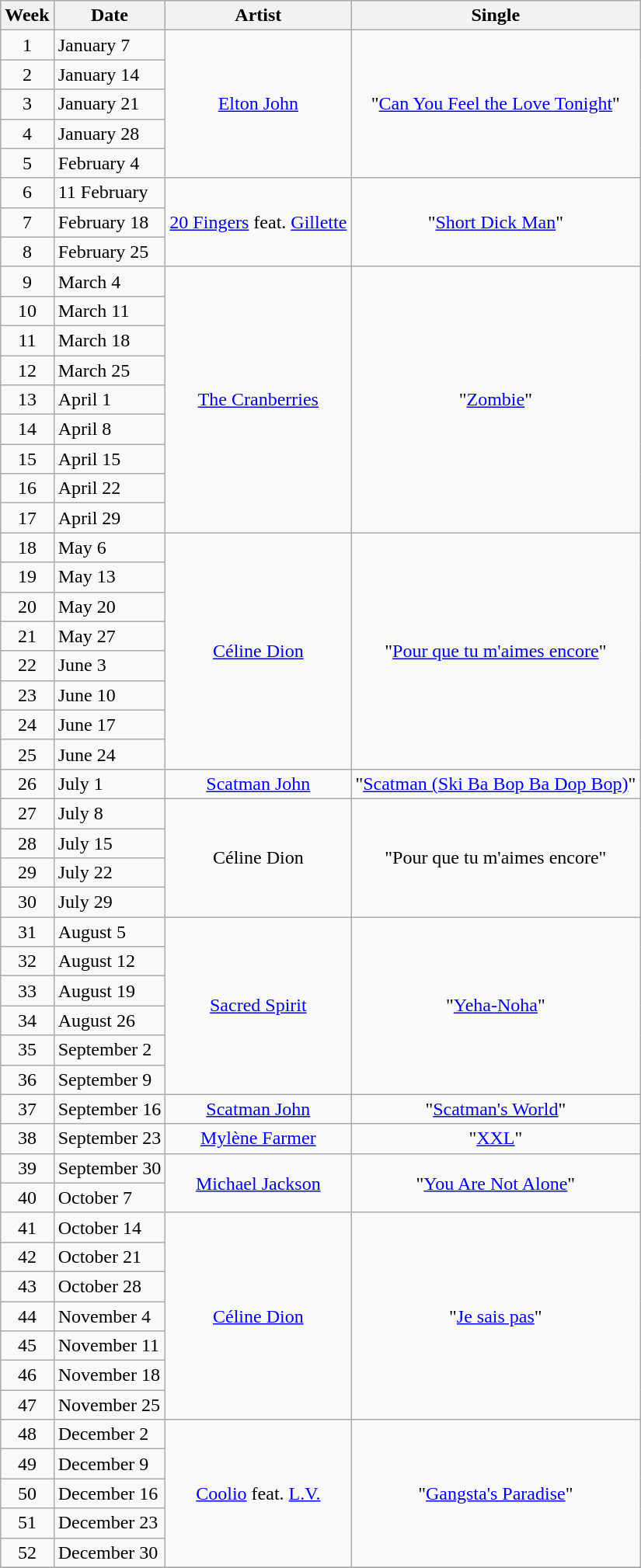<table class="wikitable">
<tr>
<th>Week</th>
<th>Date</th>
<th>Artist</th>
<th>Single</th>
</tr>
<tr>
<td style="text-align: center;">1</td>
<td>January 7</td>
<td rowspan="5" style="text-align: center;"><a href='#'>Elton John</a></td>
<td rowspan="5" style="text-align: center;">"<a href='#'>Can You Feel the Love Tonight</a>"</td>
</tr>
<tr>
<td style="text-align: center;">2</td>
<td>January 14</td>
</tr>
<tr>
<td style="text-align: center;">3</td>
<td>January 21</td>
</tr>
<tr>
<td style="text-align: center;">4</td>
<td>January 28</td>
</tr>
<tr>
<td style="text-align: center;">5</td>
<td>February 4</td>
</tr>
<tr>
<td style="text-align: center;">6</td>
<td>11 February</td>
<td rowspan="3" style="text-align: center;"><a href='#'>20 Fingers</a> feat. <a href='#'>Gillette</a></td>
<td rowspan="3" style="text-align: center;">"<a href='#'>Short Dick Man</a>"</td>
</tr>
<tr>
<td style="text-align: center;">7</td>
<td>February 18</td>
</tr>
<tr>
<td style="text-align: center;">8</td>
<td>February 25</td>
</tr>
<tr>
<td style="text-align: center;">9</td>
<td>March 4</td>
<td rowspan="9" style="text-align: center;"><a href='#'>The Cranberries</a></td>
<td rowspan="9" style="text-align: center;">"<a href='#'>Zombie</a>"</td>
</tr>
<tr>
<td style="text-align: center;">10</td>
<td>March 11</td>
</tr>
<tr>
<td style="text-align: center;">11</td>
<td>March 18</td>
</tr>
<tr>
<td style="text-align: center;">12</td>
<td>March 25</td>
</tr>
<tr>
<td style="text-align: center;">13</td>
<td>April 1</td>
</tr>
<tr>
<td style="text-align: center;">14</td>
<td>April 8</td>
</tr>
<tr>
<td style="text-align: center;">15</td>
<td>April 15</td>
</tr>
<tr>
<td style="text-align: center;">16</td>
<td>April 22</td>
</tr>
<tr>
<td style="text-align: center;">17</td>
<td>April 29</td>
</tr>
<tr>
<td style="text-align: center;">18</td>
<td>May 6</td>
<td rowspan="8" style="text-align: center;"><a href='#'>Céline Dion</a></td>
<td rowspan="8" style="text-align: center;">"<a href='#'>Pour que tu m'aimes encore</a>"</td>
</tr>
<tr>
<td style="text-align: center;">19</td>
<td>May 13</td>
</tr>
<tr>
<td style="text-align: center;">20</td>
<td>May 20</td>
</tr>
<tr>
<td style="text-align: center;">21</td>
<td>May 27</td>
</tr>
<tr>
<td style="text-align: center;">22</td>
<td>June 3</td>
</tr>
<tr>
<td style="text-align: center;">23</td>
<td>June 10</td>
</tr>
<tr>
<td style="text-align: center;">24</td>
<td>June 17</td>
</tr>
<tr>
<td style="text-align: center;">25</td>
<td>June 24</td>
</tr>
<tr>
<td style="text-align: center;">26</td>
<td>July 1</td>
<td style="text-align: center;"><a href='#'>Scatman John</a></td>
<td style="text-align: center;">"<a href='#'>Scatman (Ski Ba Bop Ba Dop Bop)</a>"</td>
</tr>
<tr>
<td style="text-align: center;">27</td>
<td>July 8</td>
<td rowspan="4" style="text-align: center;">Céline Dion</td>
<td rowspan="4" style="text-align: center;">"Pour que tu m'aimes encore"</td>
</tr>
<tr>
<td style="text-align: center;">28</td>
<td>July 15</td>
</tr>
<tr>
<td style="text-align: center;">29</td>
<td>July 22</td>
</tr>
<tr>
<td style="text-align: center;">30</td>
<td>July 29</td>
</tr>
<tr>
<td style="text-align: center;">31</td>
<td>August 5</td>
<td rowspan="6" style="text-align: center;"><a href='#'>Sacred Spirit</a></td>
<td rowspan="6" style="text-align: center;">"<a href='#'>Yeha-Noha</a>"</td>
</tr>
<tr>
<td style="text-align: center;">32</td>
<td>August 12</td>
</tr>
<tr>
<td style="text-align: center;">33</td>
<td>August 19</td>
</tr>
<tr>
<td style="text-align: center;">34</td>
<td>August 26</td>
</tr>
<tr>
<td style="text-align: center;">35</td>
<td>September 2</td>
</tr>
<tr>
<td style="text-align: center;">36</td>
<td>September 9</td>
</tr>
<tr>
<td style="text-align: center;">37</td>
<td>September 16</td>
<td style="text-align: center;"><a href='#'>Scatman John</a></td>
<td style="text-align: center;">"<a href='#'>Scatman's World</a>"</td>
</tr>
<tr>
<td style="text-align: center;">38</td>
<td>September 23</td>
<td style="text-align: center;"><a href='#'>Mylène Farmer</a></td>
<td style="text-align: center;">"<a href='#'>XXL</a>"</td>
</tr>
<tr>
<td style="text-align: center;">39</td>
<td>September 30</td>
<td rowspan="2" style="text-align: center;"><a href='#'>Michael Jackson</a></td>
<td rowspan="2" style="text-align: center;">"<a href='#'>You Are Not Alone</a>"</td>
</tr>
<tr>
<td style="text-align: center;">40</td>
<td>October 7</td>
</tr>
<tr>
<td style="text-align: center;">41</td>
<td>October 14</td>
<td rowspan="7" style="text-align: center;"><a href='#'>Céline Dion</a></td>
<td rowspan="7" style="text-align: center;">"<a href='#'>Je sais pas</a>"</td>
</tr>
<tr>
<td style="text-align: center;">42</td>
<td>October 21</td>
</tr>
<tr>
<td style="text-align: center;">43</td>
<td>October 28</td>
</tr>
<tr>
<td style="text-align: center;">44</td>
<td>November 4</td>
</tr>
<tr>
<td style="text-align: center;">45</td>
<td>November 11</td>
</tr>
<tr>
<td style="text-align: center;">46</td>
<td>November 18</td>
</tr>
<tr>
<td style="text-align: center;">47</td>
<td>November 25</td>
</tr>
<tr>
<td style="text-align: center;">48</td>
<td>December 2</td>
<td rowspan="5" style="text-align: center;"><a href='#'>Coolio</a> feat. <a href='#'>L.V.</a></td>
<td rowspan="5" style="text-align: center;">"<a href='#'>Gangsta's Paradise</a>"</td>
</tr>
<tr>
<td style="text-align: center;">49</td>
<td>December 9</td>
</tr>
<tr>
<td style="text-align: center;">50</td>
<td>December 16</td>
</tr>
<tr>
<td style="text-align: center;">51</td>
<td>December 23</td>
</tr>
<tr>
<td style="text-align: center;">52</td>
<td>December 30</td>
</tr>
<tr>
</tr>
</table>
